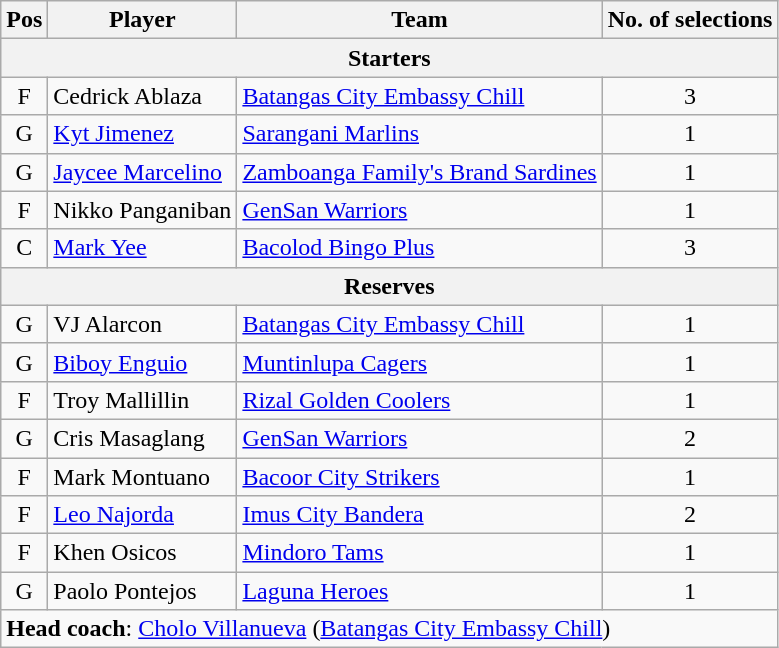<table class="wikitable">
<tr>
<th>Pos</th>
<th>Player</th>
<th>Team</th>
<th>No. of selections</th>
</tr>
<tr>
<th scope="col" colspan="4">Starters</th>
</tr>
<tr>
<td align=center>F</td>
<td>Cedrick Ablaza</td>
<td><a href='#'>Batangas City Embassy Chill</a></td>
<td align=center>3</td>
</tr>
<tr>
<td align=center>G</td>
<td><a href='#'>Kyt Jimenez</a></td>
<td><a href='#'>Sarangani Marlins</a></td>
<td align=center>1</td>
</tr>
<tr>
<td align=center>G</td>
<td><a href='#'>Jaycee Marcelino</a></td>
<td><a href='#'>Zamboanga Family's Brand Sardines</a></td>
<td align=center>1</td>
</tr>
<tr>
<td align=center>F</td>
<td>Nikko Panganiban</td>
<td><a href='#'>GenSan Warriors</a></td>
<td align=center>1</td>
</tr>
<tr>
<td align=center>C</td>
<td><a href='#'>Mark Yee</a></td>
<td><a href='#'>Bacolod Bingo Plus</a></td>
<td align=center>3</td>
</tr>
<tr>
<th scope="col" colspan="4">Reserves</th>
</tr>
<tr>
<td align=center>G</td>
<td>VJ Alarcon</td>
<td><a href='#'>Batangas City Embassy Chill</a></td>
<td align=center>1</td>
</tr>
<tr>
<td align=center>G</td>
<td><a href='#'>Biboy Enguio</a></td>
<td><a href='#'>Muntinlupa Cagers</a></td>
<td align=center>1</td>
</tr>
<tr>
<td align=center>F</td>
<td>Troy Mallillin</td>
<td><a href='#'>Rizal Golden Coolers</a></td>
<td align=center>1</td>
</tr>
<tr>
<td align=center>G</td>
<td>Cris Masaglang</td>
<td><a href='#'>GenSan Warriors</a></td>
<td align=center>2</td>
</tr>
<tr>
<td align=center>F</td>
<td>Mark Montuano</td>
<td><a href='#'>Bacoor City Strikers</a></td>
<td align=center>1</td>
</tr>
<tr>
<td align=center>F</td>
<td><a href='#'>Leo Najorda</a></td>
<td><a href='#'>Imus City Bandera</a></td>
<td align=center>2</td>
</tr>
<tr>
<td align=center>F</td>
<td>Khen Osicos</td>
<td><a href='#'>Mindoro Tams</a></td>
<td align=center>1</td>
</tr>
<tr>
<td align=center>G</td>
<td>Paolo Pontejos</td>
<td><a href='#'>Laguna Heroes</a></td>
<td align=center>1</td>
</tr>
<tr>
<td colspan="4"><strong>Head coach</strong>: <a href='#'>Cholo Villanueva</a> (<a href='#'>Batangas City Embassy Chill</a>)</td>
</tr>
</table>
